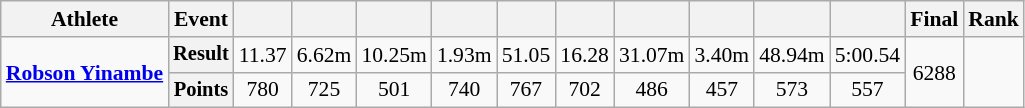<table class="wikitable" style="font-size:90%">
<tr>
<th>Athlete</th>
<th>Event</th>
<th></th>
<th></th>
<th></th>
<th></th>
<th></th>
<th></th>
<th></th>
<th></th>
<th></th>
<th></th>
<th>Final</th>
<th>Rank</th>
</tr>
<tr style=text-align:center>
<td rowspan=2 style=text-align:left><strong><a href='#'>Robson Yinambe</a></strong></td>
<th style="font-size:95%">Result</th>
<td>11.37</td>
<td>6.62m</td>
<td>10.25m</td>
<td>1.93m</td>
<td>51.05</td>
<td>16.28</td>
<td>31.07m</td>
<td>3.40m</td>
<td>48.94m</td>
<td>5:00.54</td>
<td rowspan=2>6288</td>
<td rowspan=2></td>
</tr>
<tr style=text-align:center>
<th style="font-size:95%">Points</th>
<td>780</td>
<td>725</td>
<td>501</td>
<td>740</td>
<td>767</td>
<td>702</td>
<td>486</td>
<td>457</td>
<td>573</td>
<td>557</td>
</tr>
</table>
